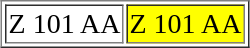<table border="1" style="margin:1em auto;">
<tr ---- size="40">
<td style="background:white; text-align:center; font-size: 14pt; color: black">Z 101 AA</td>
<td style="background:yellow; text-align:center; font-size: 14pt; color: black">Z 101 AA</td>
</tr>
</table>
